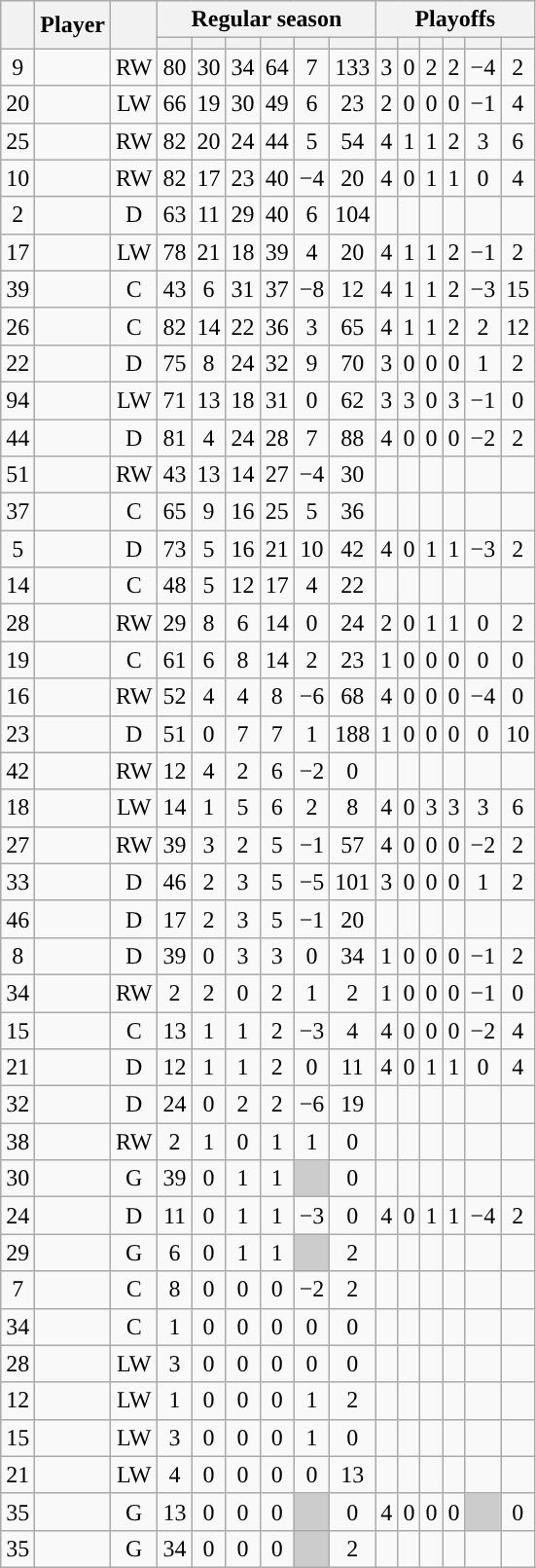<table class="wikitable sortable plainrowheaders" style="text-align:center;">
<tr>
<th scope="col" data-sort-type="number" rowspan="2"></th>
<th scope="col" rowspan="2">Player</th>
<th scope="col" rowspan="2"></th>
<th scope=colgroup colspan=6>Regular season</th>
<th scope=colgroup colspan=6>Playoffs</th>
</tr>
<tr>
<th scope="col" data-sort-type="number"></th>
<th scope="col" data-sort-type="number"></th>
<th scope="col" data-sort-type="number"></th>
<th scope="col" data-sort-type="number"></th>
<th scope="col" data-sort-type="number"></th>
<th scope="col" data-sort-type="number"></th>
<th scope="col" data-sort-type="number"></th>
<th scope="col" data-sort-type="number"></th>
<th scope="col" data-sort-type="number"></th>
<th scope="col" data-sort-type="number"></th>
<th scope="col" data-sort-type="number"></th>
<th scope="col" data-sort-type="number"></th>
</tr>
<tr>
<td scope="row">9</td>
<td align="left"></td>
<td>RW</td>
<td>80</td>
<td>30</td>
<td>34</td>
<td>64</td>
<td>7</td>
<td>133</td>
<td>3</td>
<td>0</td>
<td>2</td>
<td>2</td>
<td>−4</td>
<td>2</td>
</tr>
<tr>
<td scope="row">20</td>
<td align="left"></td>
<td>LW</td>
<td>66</td>
<td>19</td>
<td>30</td>
<td>49</td>
<td>6</td>
<td>23</td>
<td>2</td>
<td>0</td>
<td>0</td>
<td>0</td>
<td>−1</td>
<td>4</td>
</tr>
<tr>
<td scope="row">25</td>
<td align="left"></td>
<td>RW</td>
<td>82</td>
<td>20</td>
<td>24</td>
<td>44</td>
<td>5</td>
<td>54</td>
<td>4</td>
<td>1</td>
<td>1</td>
<td>2</td>
<td>3</td>
<td>6</td>
</tr>
<tr>
<td scope="row">10</td>
<td align="left"></td>
<td>RW</td>
<td>82</td>
<td>17</td>
<td>23</td>
<td>40</td>
<td>−4</td>
<td>20</td>
<td>4</td>
<td>0</td>
<td>1</td>
<td>1</td>
<td>0</td>
<td>4</td>
</tr>
<tr>
<td scope="row">2</td>
<td align="left"></td>
<td>D</td>
<td>63</td>
<td>11</td>
<td>29</td>
<td>40</td>
<td>6</td>
<td>104</td>
<td></td>
<td></td>
<td></td>
<td></td>
<td></td>
<td></td>
</tr>
<tr>
<td scope="row">17</td>
<td align="left"></td>
<td>LW</td>
<td>78</td>
<td>21</td>
<td>18</td>
<td>39</td>
<td>4</td>
<td>20</td>
<td>4</td>
<td>1</td>
<td>1</td>
<td>2</td>
<td>−1</td>
<td>2</td>
</tr>
<tr>
<td scope="row">39</td>
<td align="left"></td>
<td>C</td>
<td>43</td>
<td>6</td>
<td>31</td>
<td>37</td>
<td>−8</td>
<td>12</td>
<td>4</td>
<td>1</td>
<td>1</td>
<td>2</td>
<td>−3</td>
<td>15</td>
</tr>
<tr>
<td scope="row">26</td>
<td align="left"></td>
<td>C</td>
<td>82</td>
<td>14</td>
<td>22</td>
<td>36</td>
<td>3</td>
<td>65</td>
<td>4</td>
<td>1</td>
<td>1</td>
<td>2</td>
<td>2</td>
<td>12</td>
</tr>
<tr>
<td scope="row">22</td>
<td align="left"></td>
<td>D</td>
<td>75</td>
<td>8</td>
<td>24</td>
<td>32</td>
<td>9</td>
<td>70</td>
<td>3</td>
<td>0</td>
<td>0</td>
<td>0</td>
<td>1</td>
<td>2</td>
</tr>
<tr>
<td scope="row">94</td>
<td align="left"></td>
<td>LW</td>
<td>71</td>
<td>13</td>
<td>18</td>
<td>31</td>
<td>0</td>
<td>62</td>
<td>3</td>
<td>3</td>
<td>0</td>
<td>3</td>
<td>−1</td>
<td>0</td>
</tr>
<tr>
<td scope="row">44</td>
<td align="left"></td>
<td>D</td>
<td>81</td>
<td>4</td>
<td>24</td>
<td>28</td>
<td>7</td>
<td>88</td>
<td>4</td>
<td>0</td>
<td>0</td>
<td>0</td>
<td>−2</td>
<td>2</td>
</tr>
<tr>
<td scope="row">51</td>
<td align="left"></td>
<td>RW</td>
<td>43</td>
<td>13</td>
<td>14</td>
<td>27</td>
<td>−4</td>
<td>30</td>
<td></td>
<td></td>
<td></td>
<td></td>
<td></td>
<td></td>
</tr>
<tr>
<td scope="row">37</td>
<td align="left"></td>
<td>C</td>
<td>65</td>
<td>9</td>
<td>16</td>
<td>25</td>
<td>5</td>
<td>36</td>
<td></td>
<td></td>
<td></td>
<td></td>
<td></td>
<td></td>
</tr>
<tr>
<td scope="row">5</td>
<td align="left"></td>
<td>D</td>
<td>73</td>
<td>5</td>
<td>16</td>
<td>21</td>
<td>10</td>
<td>42</td>
<td>4</td>
<td>0</td>
<td>1</td>
<td>1</td>
<td>−3</td>
<td>2</td>
</tr>
<tr>
<td scope="row">14</td>
<td align="left"></td>
<td>C</td>
<td>48</td>
<td>5</td>
<td>12</td>
<td>17</td>
<td>4</td>
<td>22</td>
<td></td>
<td></td>
<td></td>
<td></td>
<td></td>
<td></td>
</tr>
<tr>
<td scope="row">28</td>
<td align="left"></td>
<td>RW</td>
<td>29</td>
<td>8</td>
<td>6</td>
<td>14</td>
<td>0</td>
<td>24</td>
<td>2</td>
<td>0</td>
<td>1</td>
<td>1</td>
<td>0</td>
<td>2</td>
</tr>
<tr>
<td scope="row">19</td>
<td align="left"></td>
<td>C</td>
<td>61</td>
<td>6</td>
<td>8</td>
<td>14</td>
<td>2</td>
<td>23</td>
<td>1</td>
<td>0</td>
<td>0</td>
<td>0</td>
<td>0</td>
<td>0</td>
</tr>
<tr>
<td scope="row">16</td>
<td align="left"></td>
<td>RW</td>
<td>52</td>
<td>4</td>
<td>4</td>
<td>8</td>
<td>−6</td>
<td>68</td>
<td>4</td>
<td>0</td>
<td>0</td>
<td>0</td>
<td>−4</td>
<td>0</td>
</tr>
<tr>
<td scope="row">23</td>
<td align="left"></td>
<td>D</td>
<td>51</td>
<td>0</td>
<td>7</td>
<td>7</td>
<td>1</td>
<td>188</td>
<td>1</td>
<td>0</td>
<td>0</td>
<td>0</td>
<td>0</td>
<td>10</td>
</tr>
<tr>
<td scope="row">42</td>
<td align="left"></td>
<td>RW</td>
<td>12</td>
<td>4</td>
<td>2</td>
<td>6</td>
<td>−2</td>
<td>0</td>
<td></td>
<td></td>
<td></td>
<td></td>
<td></td>
<td></td>
</tr>
<tr>
<td scope="row">18</td>
<td align="left"></td>
<td>LW</td>
<td>14</td>
<td>1</td>
<td>5</td>
<td>6</td>
<td>2</td>
<td>8</td>
<td>4</td>
<td>0</td>
<td>3</td>
<td>3</td>
<td>3</td>
<td>6</td>
</tr>
<tr>
<td scope="row">27</td>
<td align="left"></td>
<td>RW</td>
<td>39</td>
<td>3</td>
<td>2</td>
<td>5</td>
<td>−1</td>
<td>57</td>
<td>4</td>
<td>0</td>
<td>0</td>
<td>0</td>
<td>−2</td>
<td>2</td>
</tr>
<tr>
<td scope="row">33</td>
<td align="left"></td>
<td>D</td>
<td>46</td>
<td>2</td>
<td>3</td>
<td>5</td>
<td>−5</td>
<td>101</td>
<td>3</td>
<td>0</td>
<td>0</td>
<td>0</td>
<td>1</td>
<td>2</td>
</tr>
<tr>
<td scope="row">46</td>
<td align="left"></td>
<td>D</td>
<td>17</td>
<td>2</td>
<td>3</td>
<td>5</td>
<td>−1</td>
<td>20</td>
<td></td>
<td></td>
<td></td>
<td></td>
<td></td>
<td></td>
</tr>
<tr>
<td scope="row">8</td>
<td align="left"></td>
<td>D</td>
<td>39</td>
<td>0</td>
<td>3</td>
<td>3</td>
<td>0</td>
<td>34</td>
<td>1</td>
<td>0</td>
<td>0</td>
<td>0</td>
<td>−1</td>
<td>2</td>
</tr>
<tr>
<td scope="row">34</td>
<td align="left"></td>
<td>RW</td>
<td>2</td>
<td>2</td>
<td>0</td>
<td>2</td>
<td>1</td>
<td>2</td>
<td>1</td>
<td>0</td>
<td>0</td>
<td>0</td>
<td>−1</td>
<td>0</td>
</tr>
<tr>
<td scope="row">15</td>
<td align="left"></td>
<td>C</td>
<td>13</td>
<td>1</td>
<td>1</td>
<td>2</td>
<td>−3</td>
<td>4</td>
<td>4</td>
<td>0</td>
<td>0</td>
<td>0</td>
<td>−2</td>
<td>4</td>
</tr>
<tr>
<td scope="row">21</td>
<td align="left"></td>
<td>D</td>
<td>12</td>
<td>1</td>
<td>1</td>
<td>2</td>
<td>0</td>
<td>11</td>
<td>4</td>
<td>0</td>
<td>1</td>
<td>1</td>
<td>0</td>
<td>4</td>
</tr>
<tr>
<td scope="row">32</td>
<td align="left"></td>
<td>D</td>
<td>24</td>
<td>0</td>
<td>2</td>
<td>2</td>
<td>−6</td>
<td>19</td>
<td></td>
<td></td>
<td></td>
<td></td>
<td></td>
<td></td>
</tr>
<tr>
<td scope="row">38</td>
<td align="left"></td>
<td>RW</td>
<td>2</td>
<td>1</td>
<td>0</td>
<td>1</td>
<td>1</td>
<td>0</td>
<td></td>
<td></td>
<td></td>
<td></td>
<td></td>
<td></td>
</tr>
<tr>
<td scope="row">30</td>
<td align="left"></td>
<td>G</td>
<td>39</td>
<td>0</td>
<td>1</td>
<td>1</td>
<td style="background:#ccc"></td>
<td>0</td>
<td></td>
<td></td>
<td></td>
<td></td>
<td></td>
<td></td>
</tr>
<tr>
<td scope="row">24</td>
<td align="left"></td>
<td>D</td>
<td>11</td>
<td>0</td>
<td>1</td>
<td>1</td>
<td>−3</td>
<td>0</td>
<td>4</td>
<td>0</td>
<td>1</td>
<td>1</td>
<td>−4</td>
<td>2</td>
</tr>
<tr>
<td scope="row">29</td>
<td align="left"></td>
<td>G</td>
<td>6</td>
<td>0</td>
<td>1</td>
<td>1</td>
<td style="background:#ccc"></td>
<td>2</td>
<td></td>
<td></td>
<td></td>
<td></td>
<td></td>
<td></td>
</tr>
<tr>
<td scope="row">7</td>
<td align="left"></td>
<td>C</td>
<td>8</td>
<td>0</td>
<td>0</td>
<td>0</td>
<td>−2</td>
<td>2</td>
<td></td>
<td></td>
<td></td>
<td></td>
<td></td>
<td></td>
</tr>
<tr>
<td scope="row">34</td>
<td align="left"></td>
<td>C</td>
<td>1</td>
<td>0</td>
<td>0</td>
<td>0</td>
<td>0</td>
<td>0</td>
<td></td>
<td></td>
<td></td>
<td></td>
<td></td>
<td></td>
</tr>
<tr>
<td scope="row">28</td>
<td align="left"></td>
<td>LW</td>
<td>3</td>
<td>0</td>
<td>0</td>
<td>0</td>
<td>0</td>
<td>0</td>
<td></td>
<td></td>
<td></td>
<td></td>
<td></td>
<td></td>
</tr>
<tr>
<td scope="row">12</td>
<td align="left"></td>
<td>LW</td>
<td>1</td>
<td>0</td>
<td>0</td>
<td>0</td>
<td>1</td>
<td>2</td>
<td></td>
<td></td>
<td></td>
<td></td>
<td></td>
<td></td>
</tr>
<tr>
<td scope="row">15</td>
<td align="left"></td>
<td>LW</td>
<td>3</td>
<td>0</td>
<td>0</td>
<td>0</td>
<td>1</td>
<td>0</td>
<td></td>
<td></td>
<td></td>
<td></td>
<td></td>
<td></td>
</tr>
<tr>
<td scope="row">21</td>
<td align="left"></td>
<td>LW</td>
<td>4</td>
<td>0</td>
<td>0</td>
<td>0</td>
<td>0</td>
<td>13</td>
<td></td>
<td></td>
<td></td>
<td></td>
<td></td>
<td></td>
</tr>
<tr>
<td scope="row">35</td>
<td align="left"></td>
<td>G</td>
<td>13</td>
<td>0</td>
<td>0</td>
<td>0</td>
<td style="background:#ccc"></td>
<td>0</td>
<td>4</td>
<td>0</td>
<td>0</td>
<td>0</td>
<td style="background:#ccc"></td>
<td>0</td>
</tr>
<tr>
<td scope="row">35</td>
<td align="left"></td>
<td>G</td>
<td>34</td>
<td>0</td>
<td>0</td>
<td>0</td>
<td style="background:#ccc"></td>
<td>2</td>
<td></td>
<td></td>
<td></td>
<td></td>
<td></td>
<td></td>
</tr>
</table>
